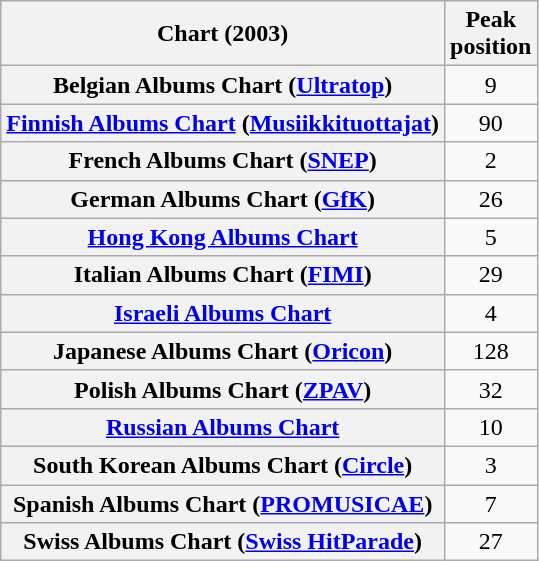<table class="wikitable sortable plainrowheaders">
<tr>
<th scope="col">Chart (2003)</th>
<th scope="col">Peak<br>position</th>
</tr>
<tr>
<th scope="row">Belgian Albums Chart (<a href='#'>Ultratop</a>)</th>
<td style="text-align:center;">9</td>
</tr>
<tr>
<th scope="row"><a href='#'>Finnish Albums Chart</a> (<a href='#'>Musiikkituottajat</a>)</th>
<td style="text-align:center;">90</td>
</tr>
<tr>
<th scope="row">French Albums Chart (<a href='#'>SNEP</a>)</th>
<td style="text-align:center;">2</td>
</tr>
<tr>
<th scope="row">German Albums Chart (<a href='#'>GfK</a>)</th>
<td style="text-align:center;">26</td>
</tr>
<tr>
<th scope="row"><a href='#'>Hong Kong Albums Chart</a></th>
<td style="text-align:center;">5</td>
</tr>
<tr>
<th scope="row">Italian Albums Chart (<a href='#'>FIMI</a>)</th>
<td style="text-align:center;">29</td>
</tr>
<tr>
<th scope="row"><a href='#'>Israeli Albums Chart</a></th>
<td style="text-align:center;">4</td>
</tr>
<tr>
<th scope="row">Japanese Albums Chart (<a href='#'>Oricon</a>)</th>
<td style="text-align:center;">128</td>
</tr>
<tr>
<th scope="row">Polish Albums Chart (<a href='#'>ZPAV</a>)</th>
<td style="text-align:center;">32</td>
</tr>
<tr>
<th scope="row"><a href='#'>Russian Albums Chart</a></th>
<td style="text-align:center;">10</td>
</tr>
<tr>
<th scope="row">South Korean Albums Chart (<a href='#'>Circle</a>)</th>
<td style="text-align:center;">3</td>
</tr>
<tr>
<th scope="row">Spanish Albums Chart (<a href='#'>PROMUSICAE</a>)</th>
<td style="text-align:center;">7</td>
</tr>
<tr>
<th scope="row">Swiss Albums Chart (<a href='#'>Swiss HitParade</a>)</th>
<td style="text-align:center;">27</td>
</tr>
</table>
